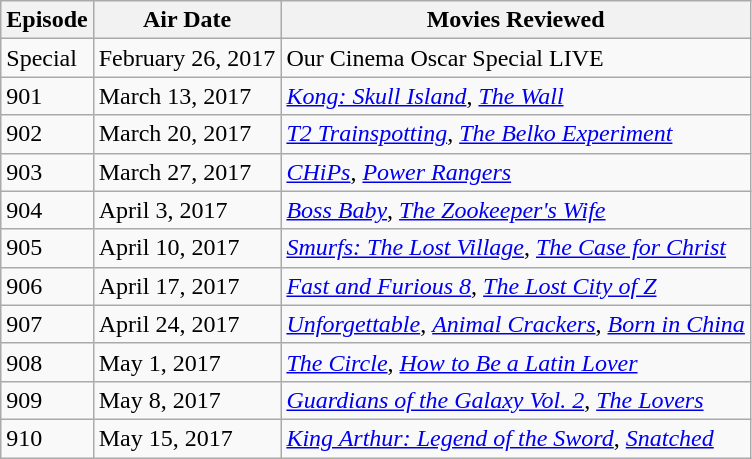<table class="wikitable">
<tr>
<th>Episode</th>
<th>Air Date</th>
<th>Movies Reviewed</th>
</tr>
<tr>
<td>Special</td>
<td>February 26, 2017</td>
<td>Our Cinema Oscar Special LIVE</td>
</tr>
<tr>
<td>901</td>
<td>March 13, 2017</td>
<td><em><a href='#'>Kong: Skull Island</a></em>, <em><a href='#'>The Wall</a></em></td>
</tr>
<tr>
<td>902</td>
<td>March 20, 2017</td>
<td><em><a href='#'>T2 Trainspotting</a></em>, <em><a href='#'>The Belko Experiment</a></em></td>
</tr>
<tr>
<td>903</td>
<td>March 27, 2017</td>
<td><em><a href='#'>CHiPs</a></em>, <em><a href='#'>Power Rangers</a></em></td>
</tr>
<tr>
<td>904</td>
<td>April 3, 2017</td>
<td><em><a href='#'>Boss Baby</a></em>, <em><a href='#'>The Zookeeper's Wife</a></em></td>
</tr>
<tr>
<td>905</td>
<td>April 10, 2017</td>
<td><em><a href='#'>Smurfs: The Lost Village</a></em>, <em><a href='#'>The Case for Christ</a></em></td>
</tr>
<tr>
<td>906</td>
<td>April 17, 2017</td>
<td><em><a href='#'>Fast and Furious 8</a></em>, <em><a href='#'>The Lost City of Z</a></em></td>
</tr>
<tr>
<td>907</td>
<td>April 24, 2017</td>
<td><em><a href='#'>Unforgettable</a></em>, <em><a href='#'>Animal Crackers</a></em>, <em><a href='#'>Born in China</a></em></td>
</tr>
<tr>
<td>908</td>
<td>May 1, 2017</td>
<td><em><a href='#'>The Circle</a></em>, <em><a href='#'>How to Be a Latin Lover</a></em></td>
</tr>
<tr>
<td>909</td>
<td>May 8, 2017</td>
<td><em><a href='#'>Guardians of the Galaxy Vol. 2</a></em>, <em><a href='#'>The Lovers</a></em></td>
</tr>
<tr>
<td>910</td>
<td>May 15, 2017</td>
<td><em><a href='#'>King Arthur: Legend of the Sword</a></em>, <em><a href='#'>Snatched</a></em></td>
</tr>
</table>
